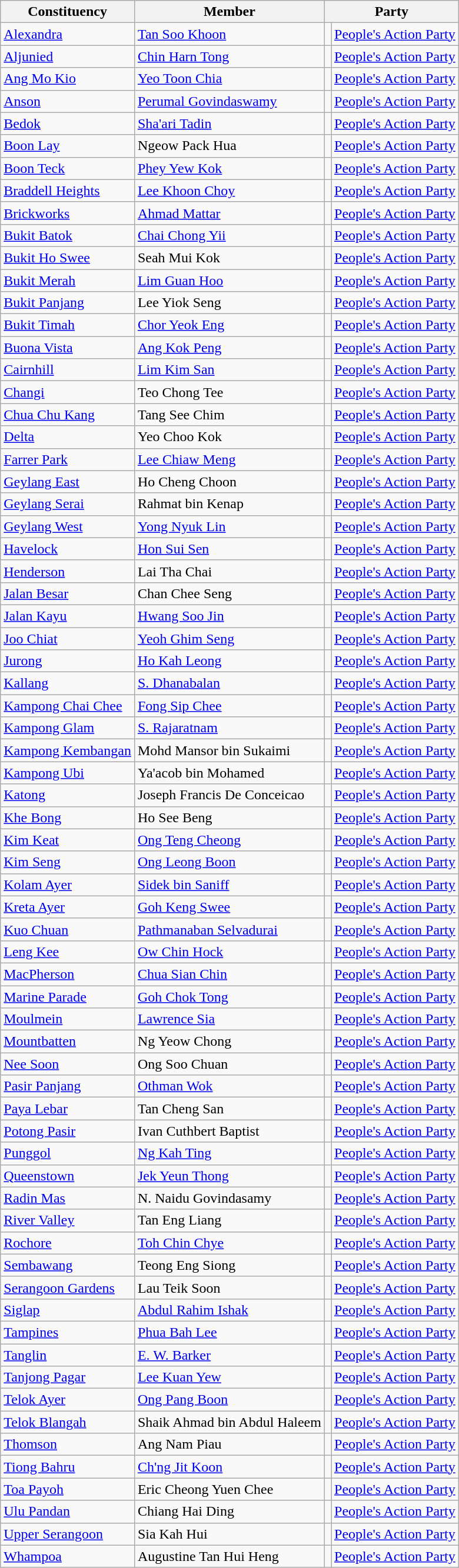<table class="wikitable sortable">
<tr>
<th>Constituency</th>
<th>Member</th>
<th colspan="2">Party</th>
</tr>
<tr>
<td><a href='#'>Alexandra</a></td>
<td><a href='#'>Tan Soo Khoon</a></td>
<td></td>
<td><a href='#'>People's Action Party</a></td>
</tr>
<tr>
<td><a href='#'>Aljunied</a></td>
<td><a href='#'>Chin Harn Tong</a></td>
<td></td>
<td><a href='#'>People's Action Party</a></td>
</tr>
<tr>
<td><a href='#'>Ang Mo Kio</a></td>
<td><a href='#'>Yeo Toon Chia</a></td>
<td></td>
<td><a href='#'>People's Action Party</a></td>
</tr>
<tr>
<td><a href='#'>Anson</a></td>
<td><a href='#'>Perumal Govindaswamy</a></td>
<td></td>
<td><a href='#'>People's Action Party</a></td>
</tr>
<tr>
<td><a href='#'>Bedok</a></td>
<td><a href='#'>Sha'ari Tadin</a></td>
<td></td>
<td><a href='#'>People's Action Party</a></td>
</tr>
<tr>
<td><a href='#'>Boon Lay</a></td>
<td>Ngeow Pack Hua</td>
<td></td>
<td><a href='#'>People's Action Party</a></td>
</tr>
<tr>
<td><a href='#'>Boon Teck</a></td>
<td><a href='#'>Phey Yew Kok</a></td>
<td></td>
<td><a href='#'>People's Action Party</a></td>
</tr>
<tr>
<td><a href='#'>Braddell Heights</a></td>
<td><a href='#'>Lee Khoon Choy</a></td>
<td></td>
<td><a href='#'>People's Action Party</a></td>
</tr>
<tr>
<td><a href='#'>Brickworks</a></td>
<td><a href='#'>Ahmad Mattar</a></td>
<td></td>
<td><a href='#'>People's Action Party</a></td>
</tr>
<tr>
<td><a href='#'>Bukit Batok</a></td>
<td><a href='#'>Chai Chong Yii</a></td>
<td></td>
<td><a href='#'>People's Action Party</a></td>
</tr>
<tr>
<td><a href='#'>Bukit Ho Swee</a></td>
<td>Seah Mui Kok</td>
<td></td>
<td><a href='#'>People's Action Party</a></td>
</tr>
<tr>
<td><a href='#'>Bukit Merah</a></td>
<td><a href='#'>Lim Guan Hoo</a></td>
<td></td>
<td><a href='#'>People's Action Party</a></td>
</tr>
<tr>
<td><a href='#'>Bukit Panjang</a></td>
<td>Lee Yiok Seng</td>
<td></td>
<td><a href='#'>People's Action Party</a></td>
</tr>
<tr>
<td><a href='#'>Bukit Timah</a></td>
<td><a href='#'>Chor Yeok Eng</a></td>
<td></td>
<td><a href='#'>People's Action Party</a></td>
</tr>
<tr>
<td><a href='#'>Buona Vista</a></td>
<td><a href='#'>Ang Kok Peng</a></td>
<td></td>
<td><a href='#'>People's Action Party</a></td>
</tr>
<tr>
<td><a href='#'>Cairnhill</a></td>
<td><a href='#'>Lim Kim San</a></td>
<td></td>
<td><a href='#'>People's Action Party</a></td>
</tr>
<tr>
<td><a href='#'>Changi</a></td>
<td>Teo Chong Tee</td>
<td></td>
<td><a href='#'>People's Action Party</a></td>
</tr>
<tr>
<td><a href='#'>Chua Chu Kang</a></td>
<td>Tang See Chim</td>
<td></td>
<td><a href='#'>People's Action Party</a></td>
</tr>
<tr>
<td><a href='#'>Delta</a></td>
<td>Yeo Choo Kok</td>
<td></td>
<td><a href='#'>People's Action Party</a></td>
</tr>
<tr>
<td><a href='#'>Farrer Park</a></td>
<td><a href='#'>Lee Chiaw Meng</a></td>
<td></td>
<td><a href='#'>People's Action Party</a></td>
</tr>
<tr>
<td><a href='#'>Geylang East</a></td>
<td>Ho Cheng Choon</td>
<td></td>
<td><a href='#'>People's Action Party</a></td>
</tr>
<tr>
<td><a href='#'>Geylang Serai</a></td>
<td>Rahmat bin Kenap</td>
<td></td>
<td><a href='#'>People's Action Party</a></td>
</tr>
<tr>
<td><a href='#'>Geylang West</a></td>
<td><a href='#'>Yong Nyuk Lin</a></td>
<td></td>
<td><a href='#'>People's Action Party</a></td>
</tr>
<tr>
<td><a href='#'>Havelock</a></td>
<td><a href='#'>Hon Sui Sen</a></td>
<td></td>
<td><a href='#'>People's Action Party</a></td>
</tr>
<tr>
<td><a href='#'>Henderson</a></td>
<td>Lai Tha Chai</td>
<td></td>
<td><a href='#'>People's Action Party</a></td>
</tr>
<tr>
<td><a href='#'>Jalan Besar</a></td>
<td>Chan Chee Seng</td>
<td></td>
<td><a href='#'>People's Action Party</a></td>
</tr>
<tr>
<td><a href='#'>Jalan Kayu</a></td>
<td><a href='#'>Hwang Soo Jin</a></td>
<td></td>
<td><a href='#'>People's Action Party</a></td>
</tr>
<tr>
<td><a href='#'>Joo Chiat</a></td>
<td><a href='#'>Yeoh Ghim Seng</a></td>
<td></td>
<td><a href='#'>People's Action Party</a></td>
</tr>
<tr>
<td><a href='#'>Jurong</a></td>
<td><a href='#'>Ho Kah Leong</a></td>
<td></td>
<td><a href='#'>People's Action Party</a></td>
</tr>
<tr>
<td><a href='#'>Kallang</a></td>
<td><a href='#'>S. Dhanabalan</a></td>
<td></td>
<td><a href='#'>People's Action Party</a></td>
</tr>
<tr>
<td><a href='#'>Kampong Chai Chee</a></td>
<td><a href='#'>Fong Sip Chee</a></td>
<td></td>
<td><a href='#'>People's Action Party</a></td>
</tr>
<tr>
<td><a href='#'>Kampong Glam</a></td>
<td><a href='#'>S. Rajaratnam</a></td>
<td></td>
<td><a href='#'>People's Action Party</a></td>
</tr>
<tr>
<td><a href='#'>Kampong Kembangan</a></td>
<td>Mohd Mansor bin Sukaimi</td>
<td></td>
<td><a href='#'>People's Action Party</a></td>
</tr>
<tr>
<td><a href='#'>Kampong Ubi</a></td>
<td>Ya'acob bin Mohamed</td>
<td></td>
<td><a href='#'>People's Action Party</a></td>
</tr>
<tr>
<td><a href='#'>Katong</a></td>
<td>Joseph Francis De Conceicao</td>
<td></td>
<td><a href='#'>People's Action Party</a></td>
</tr>
<tr>
<td><a href='#'>Khe Bong</a></td>
<td>Ho See Beng</td>
<td></td>
<td><a href='#'>People's Action Party</a></td>
</tr>
<tr>
<td><a href='#'>Kim Keat</a></td>
<td><a href='#'>Ong Teng Cheong</a></td>
<td></td>
<td><a href='#'>People's Action Party</a></td>
</tr>
<tr>
<td><a href='#'>Kim Seng</a></td>
<td><a href='#'>Ong Leong Boon</a></td>
<td></td>
<td><a href='#'>People's Action Party</a></td>
</tr>
<tr>
<td><a href='#'>Kolam Ayer</a></td>
<td><a href='#'>Sidek bin Saniff</a></td>
<td></td>
<td><a href='#'>People's Action Party</a></td>
</tr>
<tr>
<td><a href='#'>Kreta Ayer</a></td>
<td><a href='#'>Goh Keng Swee</a></td>
<td></td>
<td><a href='#'>People's Action Party</a></td>
</tr>
<tr>
<td><a href='#'>Kuo Chuan</a></td>
<td><a href='#'>Pathmanaban Selvadurai</a></td>
<td></td>
<td><a href='#'>People's Action Party</a></td>
</tr>
<tr>
<td><a href='#'>Leng Kee</a></td>
<td><a href='#'>Ow Chin Hock</a></td>
<td></td>
<td><a href='#'>People's Action Party</a></td>
</tr>
<tr>
<td><a href='#'>MacPherson</a></td>
<td><a href='#'>Chua Sian Chin</a></td>
<td></td>
<td><a href='#'>People's Action Party</a></td>
</tr>
<tr>
<td><a href='#'>Marine Parade</a></td>
<td><a href='#'>Goh Chok Tong</a></td>
<td></td>
<td><a href='#'>People's Action Party</a></td>
</tr>
<tr>
<td><a href='#'>Moulmein</a></td>
<td><a href='#'>Lawrence Sia</a></td>
<td></td>
<td><a href='#'>People's Action Party</a></td>
</tr>
<tr>
<td><a href='#'>Mountbatten</a></td>
<td>Ng Yeow Chong</td>
<td></td>
<td><a href='#'>People's Action Party</a></td>
</tr>
<tr>
<td><a href='#'>Nee Soon</a></td>
<td>Ong Soo Chuan</td>
<td></td>
<td><a href='#'>People's Action Party</a></td>
</tr>
<tr>
<td><a href='#'>Pasir Panjang</a></td>
<td><a href='#'>Othman Wok</a></td>
<td></td>
<td><a href='#'>People's Action Party</a></td>
</tr>
<tr>
<td><a href='#'>Paya Lebar</a></td>
<td>Tan Cheng San</td>
<td></td>
<td><a href='#'>People's Action Party</a></td>
</tr>
<tr>
<td><a href='#'>Potong Pasir</a></td>
<td>Ivan Cuthbert Baptist</td>
<td></td>
<td><a href='#'>People's Action Party</a></td>
</tr>
<tr>
<td><a href='#'>Punggol</a></td>
<td><a href='#'>Ng Kah Ting</a></td>
<td></td>
<td><a href='#'>People's Action Party</a></td>
</tr>
<tr>
<td><a href='#'>Queenstown</a></td>
<td><a href='#'>Jek Yeun Thong</a></td>
<td></td>
<td><a href='#'>People's Action Party</a></td>
</tr>
<tr>
<td><a href='#'>Radin Mas</a></td>
<td>N. Naidu Govindasamy</td>
<td></td>
<td><a href='#'>People's Action Party</a></td>
</tr>
<tr>
<td><a href='#'>River Valley</a></td>
<td>Tan Eng Liang</td>
<td></td>
<td><a href='#'>People's Action Party</a></td>
</tr>
<tr>
<td><a href='#'>Rochore</a></td>
<td><a href='#'>Toh Chin Chye</a></td>
<td></td>
<td><a href='#'>People's Action Party</a></td>
</tr>
<tr>
<td><a href='#'>Sembawang</a></td>
<td>Teong Eng Siong</td>
<td></td>
<td><a href='#'>People's Action Party</a></td>
</tr>
<tr>
<td><a href='#'>Serangoon Gardens</a></td>
<td>Lau Teik Soon</td>
<td></td>
<td><a href='#'>People's Action Party</a></td>
</tr>
<tr>
<td><a href='#'>Siglap</a></td>
<td><a href='#'>Abdul Rahim Ishak</a></td>
<td></td>
<td><a href='#'>People's Action Party</a></td>
</tr>
<tr>
<td><a href='#'>Tampines</a></td>
<td><a href='#'>Phua Bah Lee</a></td>
<td></td>
<td><a href='#'>People's Action Party</a></td>
</tr>
<tr>
<td><a href='#'>Tanglin</a></td>
<td><a href='#'>E. W. Barker</a></td>
<td></td>
<td><a href='#'>People's Action Party</a></td>
</tr>
<tr>
<td><a href='#'>Tanjong Pagar</a></td>
<td><a href='#'>Lee Kuan Yew</a></td>
<td></td>
<td><a href='#'>People's Action Party</a></td>
</tr>
<tr>
<td><a href='#'>Telok Ayer</a></td>
<td><a href='#'>Ong Pang Boon</a></td>
<td></td>
<td><a href='#'>People's Action Party</a></td>
</tr>
<tr>
<td><a href='#'>Telok Blangah</a></td>
<td>Shaik Ahmad bin Abdul Haleem</td>
<td></td>
<td><a href='#'>People's Action Party</a></td>
</tr>
<tr>
<td><a href='#'>Thomson</a></td>
<td>Ang Nam Piau</td>
<td></td>
<td><a href='#'>People's Action Party</a></td>
</tr>
<tr>
<td><a href='#'>Tiong Bahru</a></td>
<td><a href='#'>Ch'ng Jit Koon</a></td>
<td></td>
<td><a href='#'>People's Action Party</a></td>
</tr>
<tr>
<td><a href='#'>Toa Payoh</a></td>
<td>Eric Cheong Yuen Chee</td>
<td></td>
<td><a href='#'>People's Action Party</a></td>
</tr>
<tr>
<td><a href='#'>Ulu Pandan</a></td>
<td>Chiang Hai Ding</td>
<td></td>
<td><a href='#'>People's Action Party</a></td>
</tr>
<tr>
<td><a href='#'>Upper Serangoon</a></td>
<td>Sia Kah Hui</td>
<td></td>
<td><a href='#'>People's Action Party</a></td>
</tr>
<tr>
<td><a href='#'>Whampoa</a></td>
<td>Augustine Tan Hui Heng</td>
<td></td>
<td><a href='#'>People's Action Party</a></td>
</tr>
</table>
